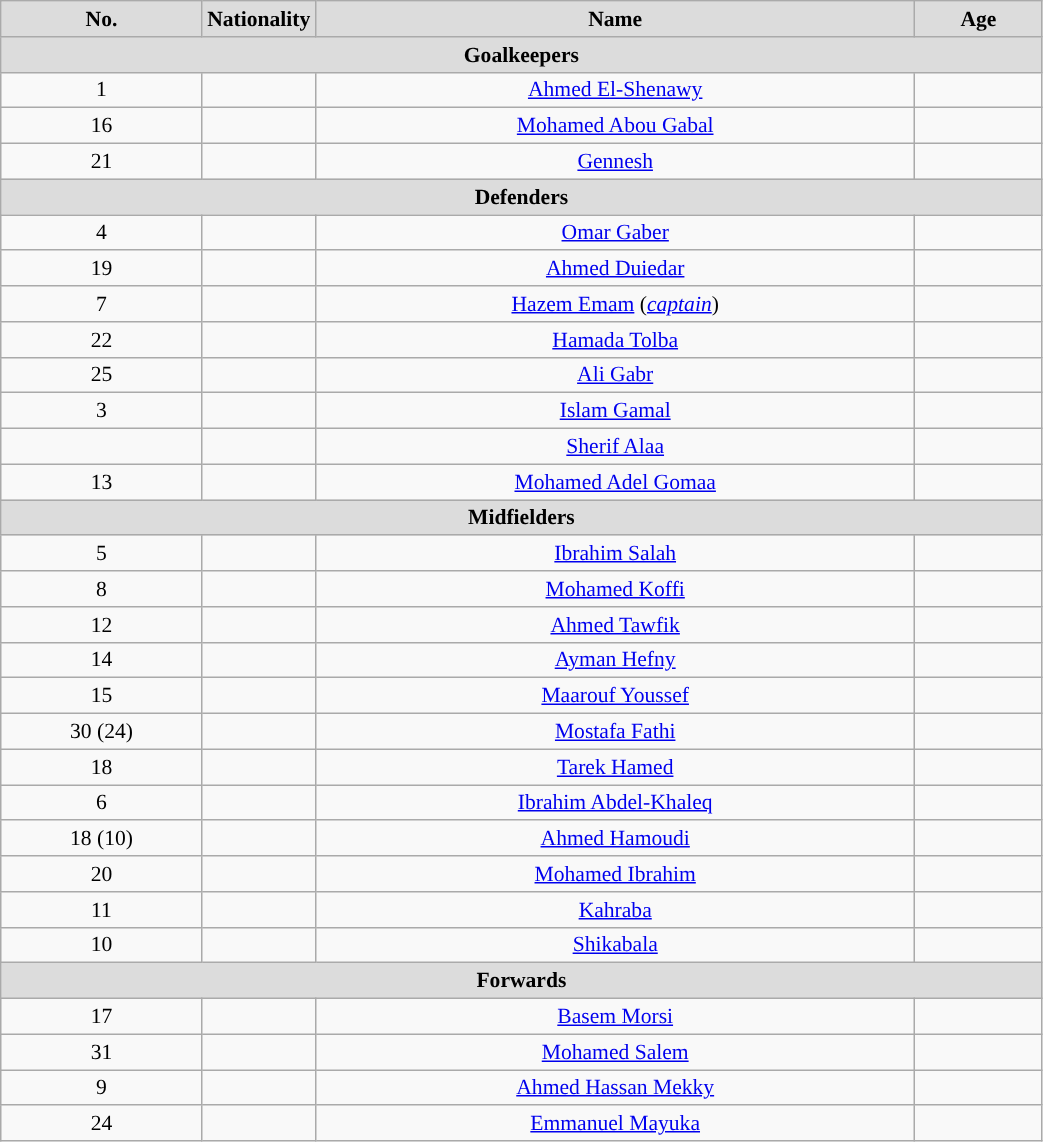<table class="wikitable" style="text-align:center; font-size:90%; width:55%">
<tr>
<th style="background:#DCDCDC; color:black;">No.</th>
<th style="background:#DCDCDC; color:black;" width=55;>Nationality</th>
<th style="background:#DCDCDC; color:black;">Name</th>
<th style="background:#DCDCDC; color:black;">Age</th>
</tr>
<tr>
<th colspan="8" style="background:#DCDCDC;">Goalkeepers</th>
</tr>
<tr>
<td>1</td>
<td></td>
<td><a href='#'>Ahmed El-Shenawy</a></td>
<td></td>
</tr>
<tr>
<td>16</td>
<td></td>
<td><a href='#'>Mohamed Abou Gabal</a></td>
<td></td>
</tr>
<tr>
<td>21</td>
<td></td>
<td><a href='#'>Gennesh</a></td>
<td></td>
</tr>
<tr>
<th colspan="8" style="background:#DCDCDC;">Defenders</th>
</tr>
<tr>
<td>4</td>
<td></td>
<td><a href='#'>Omar Gaber</a></td>
<td></td>
</tr>
<tr>
<td>19</td>
<td></td>
<td><a href='#'>Ahmed Duiedar</a></td>
<td></td>
</tr>
<tr>
<td>7</td>
<td></td>
<td><a href='#'>Hazem Emam</a> (<a href='#'><em>captain</em></a>)</td>
<td></td>
</tr>
<tr>
<td>22</td>
<td></td>
<td><a href='#'>Hamada Tolba</a></td>
<td></td>
</tr>
<tr>
<td>25</td>
<td></td>
<td><a href='#'>Ali Gabr</a></td>
<td></td>
</tr>
<tr>
<td>3</td>
<td></td>
<td><a href='#'>Islam Gamal</a></td>
<td></td>
</tr>
<tr>
<td></td>
<td></td>
<td><a href='#'>Sherif Alaa</a></td>
<td></td>
</tr>
<tr>
<td>13</td>
<td></td>
<td><a href='#'>Mohamed Adel Gomaa</a></td>
<td></td>
</tr>
<tr>
<th colspan="8" style="background:#DCDCDC;">Midfielders</th>
</tr>
<tr>
<td>5</td>
<td></td>
<td><a href='#'>Ibrahim Salah</a></td>
<td></td>
</tr>
<tr>
<td>8</td>
<td></td>
<td><a href='#'>Mohamed Koffi</a></td>
<td></td>
</tr>
<tr>
<td>12</td>
<td></td>
<td><a href='#'>Ahmed Tawfik</a></td>
<td></td>
</tr>
<tr>
<td>14</td>
<td></td>
<td><a href='#'>Ayman Hefny</a></td>
<td></td>
</tr>
<tr>
<td>15</td>
<td></td>
<td><a href='#'>Maarouf Youssef</a></td>
<td></td>
</tr>
<tr>
<td>30 (24)</td>
<td></td>
<td><a href='#'>Mostafa Fathi</a></td>
<td></td>
</tr>
<tr>
<td>18</td>
<td></td>
<td><a href='#'>Tarek Hamed</a></td>
<td></td>
</tr>
<tr>
<td>6</td>
<td></td>
<td><a href='#'>Ibrahim Abdel-Khaleq</a></td>
<td></td>
</tr>
<tr>
<td>18 (10)</td>
<td></td>
<td><a href='#'>Ahmed Hamoudi</a></td>
<td></td>
</tr>
<tr>
<td>20</td>
<td></td>
<td><a href='#'>Mohamed Ibrahim</a></td>
<td></td>
</tr>
<tr>
<td>11</td>
<td></td>
<td><a href='#'>Kahraba</a></td>
<td></td>
</tr>
<tr>
<td>10</td>
<td></td>
<td><a href='#'>Shikabala</a></td>
<td></td>
</tr>
<tr>
<th colspan="8" style="background:#DCDCDC;">Forwards</th>
</tr>
<tr>
<td>17</td>
<td></td>
<td><a href='#'>Basem Morsi</a></td>
<td></td>
</tr>
<tr>
<td>31</td>
<td></td>
<td><a href='#'>Mohamed Salem</a></td>
<td></td>
</tr>
<tr>
<td>9</td>
<td></td>
<td><a href='#'>Ahmed Hassan Mekky</a></td>
<td></td>
</tr>
<tr>
<td>24</td>
<td></td>
<td><a href='#'>Emmanuel Mayuka</a></td>
<td></td>
</tr>
</table>
